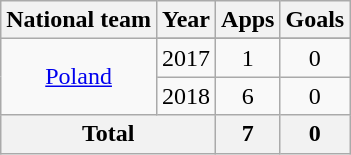<table class="wikitable" style="text-align:center">
<tr>
<th>National team</th>
<th>Year</th>
<th>Apps</th>
<th>Goals</th>
</tr>
<tr>
<td rowspan=3><a href='#'>Poland</a></td>
</tr>
<tr>
<td>2017</td>
<td>1</td>
<td>0</td>
</tr>
<tr>
<td>2018</td>
<td>6</td>
<td>0</td>
</tr>
<tr>
<th colspan="2">Total</th>
<th>7</th>
<th>0</th>
</tr>
</table>
